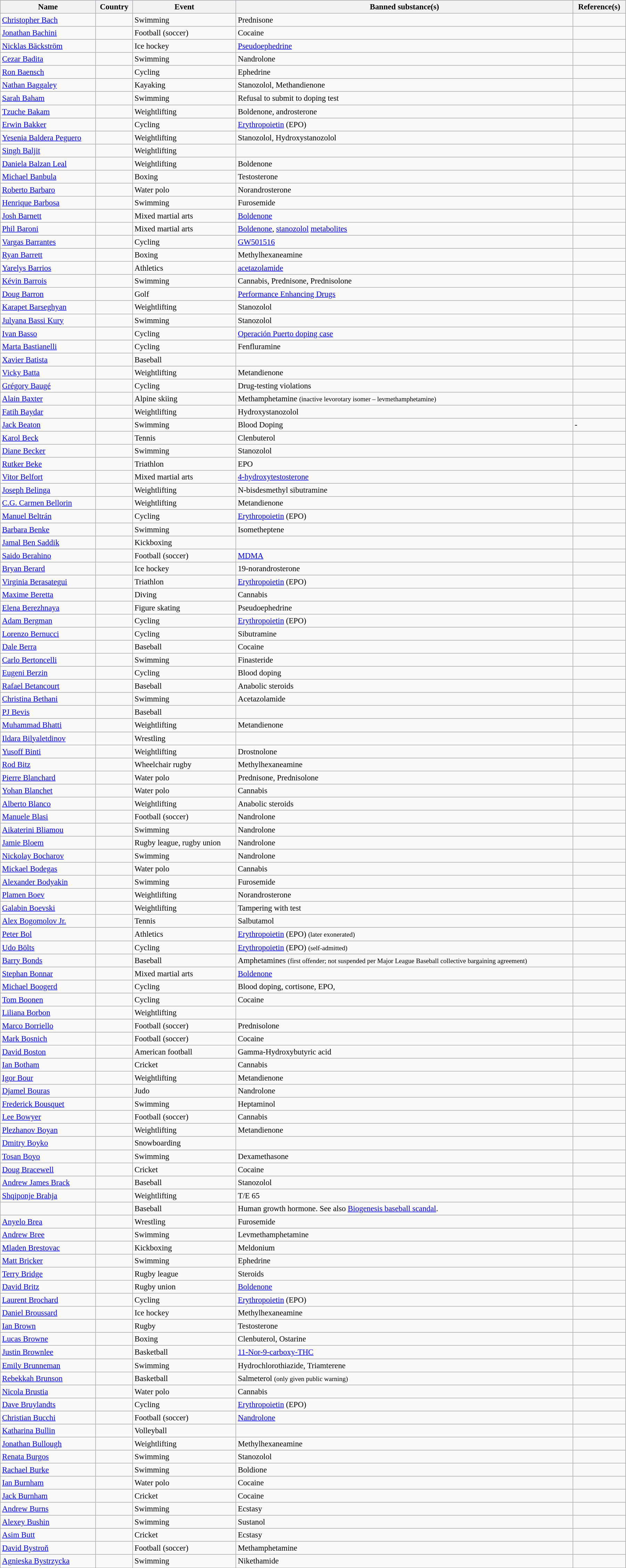<table class="wikitable sortable" style="font-size:95%; width:95%;">
<tr style="background:#ccf; class=;"sortable">
<th>Name</th>
<th>Country</th>
<th>Event</th>
<th>Banned substance(s)</th>
<th>Reference(s)</th>
</tr>
<tr>
<td><a href='#'>Christopher Bach</a></td>
<td></td>
<td>Swimming</td>
<td>Prednisone</td>
<td></td>
</tr>
<tr>
<td><a href='#'>Jonathan Bachini</a></td>
<td></td>
<td>Football (soccer)</td>
<td>Cocaine</td>
<td></td>
</tr>
<tr>
<td><a href='#'>Nicklas Bäckström</a></td>
<td></td>
<td>Ice hockey</td>
<td><a href='#'>Pseudoephedrine</a></td>
<td></td>
</tr>
<tr>
<td><a href='#'>Cezar Badita</a></td>
<td></td>
<td>Swimming</td>
<td>Nandrolone</td>
<td> </td>
</tr>
<tr>
<td><a href='#'>Ron Baensch</a></td>
<td></td>
<td>Cycling</td>
<td>Ephedrine</td>
<td></td>
</tr>
<tr>
<td><a href='#'>Nathan Baggaley</a></td>
<td></td>
<td>Kayaking</td>
<td>Stanozolol, Methandienone</td>
<td></td>
</tr>
<tr>
<td><a href='#'>Sarah Baham</a></td>
<td></td>
<td>Swimming</td>
<td>Refusal to submit to doping test</td>
<td></td>
</tr>
<tr>
<td><a href='#'>Tzuche Bakam</a></td>
<td></td>
<td>Weightlifting</td>
<td>Boldenone, androsterone</td>
<td></td>
</tr>
<tr>
<td><a href='#'>Erwin Bakker</a></td>
<td></td>
<td>Cycling</td>
<td><a href='#'>Erythropoietin</a> (EPO)</td>
<td></td>
</tr>
<tr>
<td><a href='#'>Yesenia Baldera Peguero</a></td>
<td></td>
<td>Weightlifting</td>
<td>Stanozolol, Hydroxystanozolol</td>
<td></td>
</tr>
<tr>
<td><a href='#'>Singh Baljit</a></td>
<td></td>
<td>Weightlifting</td>
<td></td>
<td></td>
</tr>
<tr>
<td><a href='#'>Daniela Balzan Leal</a></td>
<td></td>
<td>Weightlifting</td>
<td>Boldenone</td>
<td></td>
</tr>
<tr>
<td><a href='#'>Michael Banbula</a></td>
<td></td>
<td>Boxing</td>
<td>Testosterone</td>
<td></td>
</tr>
<tr>
<td><a href='#'>Roberto Barbaro</a></td>
<td></td>
<td>Water polo</td>
<td>Norandrosterone</td>
<td></td>
</tr>
<tr>
<td><a href='#'>Henrique Barbosa</a></td>
<td></td>
<td>Swimming</td>
<td>Furosemide</td>
<td></td>
</tr>
<tr>
<td><a href='#'>Josh Barnett</a></td>
<td></td>
<td>Mixed martial arts</td>
<td><a href='#'>Boldenone</a></td>
<td></td>
</tr>
<tr>
<td><a href='#'>Phil Baroni</a></td>
<td></td>
<td>Mixed martial arts</td>
<td><a href='#'>Boldenone</a>, <a href='#'>stanozolol</a> <a href='#'>metabolites</a></td>
<td></td>
</tr>
<tr>
<td><a href='#'>Vargas Barrantes</a></td>
<td></td>
<td>Cycling</td>
<td><a href='#'>GW501516</a></td>
<td></td>
</tr>
<tr>
<td><a href='#'>Ryan Barrett</a></td>
<td></td>
<td>Boxing</td>
<td>Methylhexaneamine</td>
<td></td>
</tr>
<tr>
<td><a href='#'>Yarelys Barrios</a></td>
<td></td>
<td>Athletics</td>
<td><a href='#'>acetazolamide</a></td>
<td></td>
</tr>
<tr>
<td><a href='#'>Kévin Barrois</a></td>
<td></td>
<td>Swimming</td>
<td>Cannabis, Prednisone, Prednisolone</td>
<td></td>
</tr>
<tr>
<td><a href='#'>Doug Barron</a></td>
<td></td>
<td>Golf</td>
<td><a href='#'>Performance Enhancing Drugs</a></td>
<td></td>
</tr>
<tr>
<td><a href='#'>Karapet Barseghyan</a></td>
<td></td>
<td>Weightlifting</td>
<td>Stanozolol</td>
<td></td>
</tr>
<tr>
<td><a href='#'>Julyana Bassi Kury</a></td>
<td></td>
<td>Swimming</td>
<td>Stanozolol</td>
<td></td>
</tr>
<tr>
<td><a href='#'>Ivan Basso</a></td>
<td></td>
<td>Cycling</td>
<td><a href='#'>Operación Puerto doping case</a></td>
<td></td>
</tr>
<tr>
<td><a href='#'>Marta Bastianelli</a></td>
<td></td>
<td>Cycling</td>
<td>Fenfluramine</td>
<td></td>
</tr>
<tr>
<td><a href='#'>Xavier Batista</a></td>
<td></td>
<td>Baseball</td>
<td></td>
<td></td>
</tr>
<tr>
<td><a href='#'>Vicky Batta</a></td>
<td></td>
<td>Weightlifting</td>
<td>Metandienone</td>
<td></td>
</tr>
<tr>
<td><a href='#'>Grégory Baugé</a></td>
<td></td>
<td>Cycling</td>
<td>Drug-testing violations</td>
<td></td>
</tr>
<tr>
<td><a href='#'>Alain Baxter</a></td>
<td></td>
<td>Alpine skiing</td>
<td>Methamphetamine <small>(inactive levorotary isomer – levmethamphetamine)</small></td>
<td></td>
</tr>
<tr>
<td><a href='#'>Fatih Baydar</a></td>
<td></td>
<td>Weightlifting</td>
<td>Hydroxystanozolol</td>
<td></td>
</tr>
<tr>
<td><a href='#'>Jack Beaton</a></td>
<td></td>
<td>Swimming</td>
<td>Blood Doping</td>
<td>-</td>
</tr>
<tr>
<td><a href='#'>Karol Beck</a></td>
<td></td>
<td>Tennis</td>
<td>Clenbuterol</td>
<td></td>
</tr>
<tr>
<td><a href='#'>Diane Becker</a></td>
<td></td>
<td>Swimming</td>
<td>Stanozolol</td>
<td></td>
</tr>
<tr>
<td><a href='#'>Rutker Beke</a></td>
<td></td>
<td>Triathlon</td>
<td>EPO</td>
<td></td>
</tr>
<tr>
<td><a href='#'>Vitor Belfort</a></td>
<td></td>
<td>Mixed martial arts</td>
<td><a href='#'>4-hydroxytestosterone</a></td>
<td></td>
</tr>
<tr>
<td><a href='#'>Joseph Belinga</a></td>
<td></td>
<td>Weightlifting</td>
<td>N-bisdesmethyl sibutramine</td>
<td></td>
</tr>
<tr>
<td><a href='#'>C.G. Carmen Bellorin</a></td>
<td></td>
<td>Weightlifting</td>
<td>Metandienone</td>
<td></td>
</tr>
<tr>
<td><a href='#'>Manuel Beltrán</a></td>
<td></td>
<td>Cycling</td>
<td><a href='#'>Erythropoietin</a> (EPO)</td>
<td></td>
</tr>
<tr>
<td><a href='#'>Barbara Benke</a></td>
<td></td>
<td>Swimming</td>
<td>Isometheptene</td>
<td></td>
</tr>
<tr>
<td><a href='#'>Jamal Ben Saddik</a></td>
<td></td>
<td>Kickboxing</td>
<td></td>
<td></td>
</tr>
<tr>
<td><a href='#'>Saido Berahino</a></td>
<td></td>
<td>Football (soccer)</td>
<td><a href='#'>MDMA</a></td>
<td></td>
</tr>
<tr>
<td><a href='#'>Bryan Berard</a></td>
<td></td>
<td>Ice hockey</td>
<td>19-norandrosterone</td>
<td></td>
</tr>
<tr>
<td><a href='#'>Virginia Berasategui</a></td>
<td></td>
<td>Triathlon</td>
<td><a href='#'>Erythropoietin</a> (EPO)</td>
<td></td>
</tr>
<tr>
<td><a href='#'>Maxime Beretta</a></td>
<td></td>
<td>Diving</td>
<td>Cannabis</td>
<td></td>
</tr>
<tr>
<td><a href='#'>Elena Berezhnaya</a></td>
<td></td>
<td>Figure skating</td>
<td>Pseudoephedrine</td>
<td></td>
</tr>
<tr>
<td><a href='#'>Adam Bergman</a></td>
<td></td>
<td>Cycling</td>
<td><a href='#'>Erythropoietin</a> (EPO)</td>
<td></td>
</tr>
<tr>
<td><a href='#'>Lorenzo Bernucci</a></td>
<td></td>
<td>Cycling</td>
<td>Sibutramine</td>
<td></td>
</tr>
<tr>
<td><a href='#'>Dale Berra</a></td>
<td></td>
<td>Baseball</td>
<td>Cocaine</td>
<td></td>
</tr>
<tr>
<td><a href='#'>Carlo Bertoncelli</a></td>
<td></td>
<td>Swimming</td>
<td>Finasteride</td>
<td></td>
</tr>
<tr>
<td><a href='#'>Eugeni Berzin</a></td>
<td></td>
<td>Cycling</td>
<td>Blood doping</td>
<td></td>
</tr>
<tr>
<td><a href='#'>Rafael Betancourt</a></td>
<td></td>
<td>Baseball</td>
<td>Anabolic steroids</td>
<td></td>
</tr>
<tr>
<td><a href='#'>Christina Bethani</a></td>
<td></td>
<td>Swimming</td>
<td>Acetazolamide</td>
<td></td>
</tr>
<tr>
<td><a href='#'>PJ Bevis</a></td>
<td></td>
<td>Baseball</td>
<td></td>
<td></td>
</tr>
<tr>
<td><a href='#'>Muhammad Bhatti</a></td>
<td></td>
<td>Weightlifting</td>
<td>Metandienone</td>
<td></td>
</tr>
<tr>
<td><a href='#'>Ildara Bilyaletdinov</a></td>
<td></td>
<td>Wrestling</td>
<td></td>
<td></td>
</tr>
<tr>
<td><a href='#'>Yusoff Binti</a></td>
<td></td>
<td>Weightlifting</td>
<td>Drostnolone</td>
<td></td>
</tr>
<tr>
<td><a href='#'>Rod Bitz</a></td>
<td></td>
<td>Wheelchair rugby</td>
<td>Methylhexaneamine</td>
<td></td>
</tr>
<tr>
<td><a href='#'>Pierre Blanchard</a></td>
<td></td>
<td>Water polo</td>
<td>Prednisone, Prednisolone</td>
<td></td>
</tr>
<tr>
<td><a href='#'>Yohan Blanchet</a></td>
<td></td>
<td>Water polo</td>
<td>Cannabis</td>
<td></td>
</tr>
<tr>
<td><a href='#'>Alberto Blanco</a></td>
<td></td>
<td>Weightlifting</td>
<td>Anabolic steroids</td>
<td></td>
</tr>
<tr>
<td><a href='#'>Manuele Blasi</a></td>
<td></td>
<td>Football (soccer)</td>
<td>Nandrolone</td>
<td></td>
</tr>
<tr>
<td><a href='#'>Aikaterini Bliamou</a></td>
<td></td>
<td>Swimming</td>
<td>Nandrolone</td>
<td></td>
</tr>
<tr>
<td><a href='#'>Jamie Bloem</a></td>
<td></td>
<td>Rugby league, rugby union</td>
<td>Nandrolone</td>
<td></td>
</tr>
<tr>
<td><a href='#'>Nickolay Bocharov</a></td>
<td></td>
<td>Swimming</td>
<td>Nandrolone</td>
<td></td>
</tr>
<tr>
<td><a href='#'>Mickael Bodegas</a></td>
<td></td>
<td>Water polo</td>
<td>Cannabis</td>
<td></td>
</tr>
<tr>
<td><a href='#'>Alexander Bodyakin</a></td>
<td></td>
<td>Swimming</td>
<td>Furosemide</td>
<td></td>
</tr>
<tr>
<td><a href='#'>Plamen Boev</a></td>
<td></td>
<td>Weightlifting</td>
<td>Norandrosterone</td>
<td></td>
</tr>
<tr>
<td><a href='#'>Galabin Boevski</a></td>
<td></td>
<td>Weightlifting</td>
<td>Tampering with test</td>
<td></td>
</tr>
<tr>
<td><a href='#'>Alex Bogomolov Jr.</a></td>
<td></td>
<td>Tennis</td>
<td>Salbutamol</td>
<td></td>
</tr>
<tr>
<td><a href='#'>Peter Bol</a></td>
<td></td>
<td>Athletics</td>
<td><a href='#'>Erythropoietin</a> (EPO) <small>(later exonerated)</small></td>
<td></td>
</tr>
<tr>
<td><a href='#'>Udo Bölts</a></td>
<td></td>
<td>Cycling</td>
<td><a href='#'>Erythropoietin</a> (EPO) <small>(self-admitted)</small></td>
<td></td>
</tr>
<tr>
<td><a href='#'>Barry Bonds</a></td>
<td></td>
<td>Baseball</td>
<td>Amphetamines <small>(first offender; not suspended per Major League Baseball collective bargaining agreement)</small></td>
<td></td>
</tr>
<tr>
<td><a href='#'>Stephan Bonnar</a></td>
<td></td>
<td>Mixed martial arts</td>
<td><a href='#'>Boldenone</a></td>
<td></td>
</tr>
<tr>
<td><a href='#'>Michael Boogerd</a></td>
<td></td>
<td>Cycling</td>
<td>Blood doping, cortisone, EPO,</td>
<td></td>
</tr>
<tr>
<td><a href='#'>Tom Boonen</a></td>
<td></td>
<td>Cycling</td>
<td>Cocaine</td>
<td></td>
</tr>
<tr>
<td><a href='#'>Liliana Borbon</a></td>
<td></td>
<td>Weightlifting</td>
<td></td>
<td></td>
</tr>
<tr>
<td><a href='#'>Marco Borriello</a></td>
<td></td>
<td>Football (soccer)</td>
<td>Prednisolone</td>
<td></td>
</tr>
<tr>
<td><a href='#'>Mark Bosnich</a></td>
<td></td>
<td>Football (soccer)</td>
<td>Cocaine</td>
<td></td>
</tr>
<tr>
<td><a href='#'>David Boston</a></td>
<td></td>
<td>American football</td>
<td>Gamma-Hydroxybutyric acid</td>
<td></td>
</tr>
<tr>
<td><a href='#'>Ian Botham</a></td>
<td></td>
<td>Cricket</td>
<td>Cannabis</td>
<td></td>
</tr>
<tr>
<td><a href='#'>Igor Bour</a></td>
<td></td>
<td>Weightlifting</td>
<td>Metandienone</td>
<td></td>
</tr>
<tr>
<td><a href='#'>Djamel Bouras</a></td>
<td></td>
<td>Judo</td>
<td>Nandrolone</td>
<td></td>
</tr>
<tr>
<td><a href='#'>Frederick Bousquet</a></td>
<td></td>
<td>Swimming</td>
<td>Heptaminol</td>
<td></td>
</tr>
<tr>
<td><a href='#'>Lee Bowyer</a></td>
<td></td>
<td>Football (soccer)</td>
<td>Cannabis</td>
<td></td>
</tr>
<tr>
<td><a href='#'>Plezhanov Boyan</a></td>
<td></td>
<td>Weightlifting</td>
<td>Metandienone</td>
<td></td>
</tr>
<tr>
<td><a href='#'>Dmitry Boyko</a></td>
<td></td>
<td>Snowboarding</td>
<td></td>
<td></td>
</tr>
<tr>
<td><a href='#'>Tosan Boyo</a></td>
<td></td>
<td>Swimming</td>
<td>Dexamethasone</td>
<td></td>
</tr>
<tr>
<td><a href='#'>Doug Bracewell</a></td>
<td></td>
<td>Cricket</td>
<td>Cocaine</td>
<td></td>
</tr>
<tr>
<td><a href='#'>Andrew James Brack</a></td>
<td></td>
<td>Baseball</td>
<td>Stanozolol</td>
<td></td>
</tr>
<tr>
<td><a href='#'>Shqiponje Brahja</a></td>
<td></td>
<td>Weightlifting</td>
<td>T/E 65</td>
<td></td>
</tr>
<tr>
<td></td>
<td></td>
<td>Baseball</td>
<td>Human growth hormone. See also <a href='#'>Biogenesis baseball scandal</a>.</td>
<td></td>
</tr>
<tr>
<td><a href='#'>Anyelo Brea</a></td>
<td></td>
<td>Wrestling</td>
<td>Furosemide</td>
<td></td>
</tr>
<tr>
<td><a href='#'>Andrew Bree</a></td>
<td></td>
<td>Swimming</td>
<td>Levmethamphetamine</td>
<td></td>
</tr>
<tr>
<td><a href='#'>Mladen Brestovac</a></td>
<td></td>
<td>Kickboxing</td>
<td>Meldonium</td>
<td></td>
</tr>
<tr>
<td><a href='#'>Matt Bricker</a></td>
<td></td>
<td>Swimming</td>
<td>Ephedrine</td>
<td></td>
</tr>
<tr>
<td><a href='#'>Terry Bridge</a></td>
<td></td>
<td>Rugby league</td>
<td>Steroids</td>
<td></td>
</tr>
<tr>
<td><a href='#'>David Britz</a></td>
<td></td>
<td>Rugby union</td>
<td><a href='#'>Boldenone</a></td>
<td></td>
</tr>
<tr>
<td><a href='#'>Laurent Brochard</a></td>
<td></td>
<td>Cycling</td>
<td><a href='#'>Erythropoietin</a> (EPO)</td>
<td></td>
</tr>
<tr>
<td><a href='#'>Daniel Broussard</a></td>
<td></td>
<td>Ice hockey</td>
<td>Methylhexaneamine</td>
<td></td>
</tr>
<tr>
<td><a href='#'>Ian Brown</a></td>
<td></td>
<td>Rugby</td>
<td>Testosterone</td>
<td></td>
</tr>
<tr>
<td><a href='#'>Lucas Browne</a></td>
<td></td>
<td>Boxing</td>
<td>Clenbuterol, Ostarine</td>
<td></td>
</tr>
<tr>
<td><a href='#'>Justin Brownlee</a></td>
<td></td>
<td>Basketball</td>
<td><a href='#'>11-Nor-9-carboxy-THC</a> </td>
<td></td>
</tr>
<tr>
<td><a href='#'>Emily Brunneman</a></td>
<td></td>
<td>Swimming</td>
<td>Hydrochlorothiazide, Triamterene</td>
<td></td>
</tr>
<tr>
<td><a href='#'>Rebekkah Brunson</a></td>
<td></td>
<td>Basketball</td>
<td>Salmeterol <small>(only given public warning)</small></td>
<td></td>
</tr>
<tr>
<td><a href='#'>Nicola Brustia</a></td>
<td></td>
<td>Water polo</td>
<td>Cannabis</td>
<td></td>
</tr>
<tr>
<td><a href='#'>Dave Bruylandts</a></td>
<td></td>
<td>Cycling</td>
<td><a href='#'>Erythropoietin</a> (EPO)</td>
<td> </td>
</tr>
<tr>
<td><a href='#'>Christian Bucchi</a></td>
<td></td>
<td>Football (soccer)</td>
<td><a href='#'>Nandrolone</a></td>
<td></td>
</tr>
<tr>
<td><a href='#'>Katharina Bullin</a></td>
<td></td>
<td>Volleyball</td>
<td></td>
<td></td>
</tr>
<tr>
<td><a href='#'>Jonathan Bullough</a></td>
<td></td>
<td>Weightlifting</td>
<td>Methylhexaneamine</td>
<td></td>
</tr>
<tr>
<td><a href='#'>Renata Burgos</a></td>
<td></td>
<td>Swimming</td>
<td>Stanozolol</td>
<td></td>
</tr>
<tr>
<td><a href='#'>Rachael Burke</a></td>
<td></td>
<td>Swimming</td>
<td>Boldione</td>
<td></td>
</tr>
<tr>
<td><a href='#'>Ian Burnham</a></td>
<td></td>
<td>Water polo</td>
<td>Cocaine</td>
<td></td>
</tr>
<tr>
<td><a href='#'>Jack Burnham</a></td>
<td></td>
<td>Cricket</td>
<td>Cocaine</td>
<td></td>
</tr>
<tr>
<td><a href='#'>Andrew Burns</a></td>
<td></td>
<td>Swimming</td>
<td>Ecstasy</td>
<td></td>
</tr>
<tr>
<td><a href='#'>Alexey Bushin</a></td>
<td></td>
<td>Swimming</td>
<td>Sustanol</td>
<td></td>
</tr>
<tr>
<td><a href='#'>Asim Butt</a></td>
<td></td>
<td>Cricket</td>
<td>Ecstasy</td>
<td></td>
</tr>
<tr>
<td><a href='#'>David Bystroň</a></td>
<td></td>
<td>Football (soccer)</td>
<td>Methamphetamine</td>
<td></td>
</tr>
<tr>
<td><a href='#'>Agnieska Bystrzycka</a></td>
<td></td>
<td>Swimming</td>
<td>Nikethamide</td>
<td></td>
</tr>
</table>
